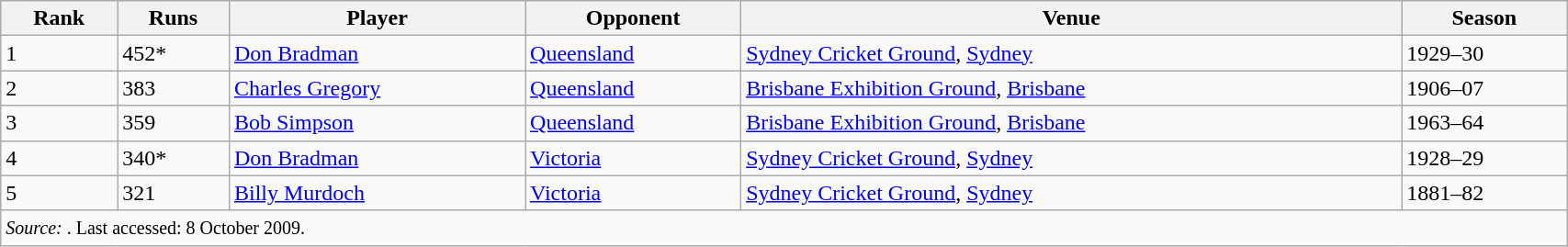<table class="wikitable" style="width:90%;">
<tr>
<th>Rank</th>
<th>Runs</th>
<th>Player</th>
<th>Opponent</th>
<th>Venue</th>
<th>Season</th>
</tr>
<tr>
<td>1</td>
<td>452*</td>
<td><a href='#'>Don Bradman</a></td>
<td><a href='#'>Queensland</a></td>
<td><a href='#'>Sydney Cricket Ground</a>, <a href='#'>Sydney</a></td>
<td>1929–30</td>
</tr>
<tr>
<td>2</td>
<td>383</td>
<td><a href='#'>Charles Gregory</a></td>
<td><a href='#'>Queensland</a></td>
<td><a href='#'>Brisbane Exhibition Ground</a>, <a href='#'>Brisbane</a></td>
<td>1906–07</td>
</tr>
<tr>
<td>3</td>
<td>359</td>
<td><a href='#'>Bob Simpson</a></td>
<td><a href='#'>Queensland</a></td>
<td><a href='#'>Brisbane Exhibition Ground</a>, <a href='#'>Brisbane</a></td>
<td>1963–64</td>
</tr>
<tr>
<td>4</td>
<td>340*</td>
<td><a href='#'>Don Bradman</a></td>
<td><a href='#'>Victoria</a></td>
<td><a href='#'>Sydney Cricket Ground</a>, <a href='#'>Sydney</a></td>
<td>1928–29</td>
</tr>
<tr>
<td>5</td>
<td>321</td>
<td><a href='#'>Billy Murdoch</a></td>
<td><a href='#'>Victoria</a></td>
<td><a href='#'>Sydney Cricket Ground</a>, <a href='#'>Sydney</a></td>
<td>1881–82</td>
</tr>
<tr>
<td colspan=6><small><em>Source: </em>. Last accessed: 8 October 2009.</small></td>
</tr>
</table>
